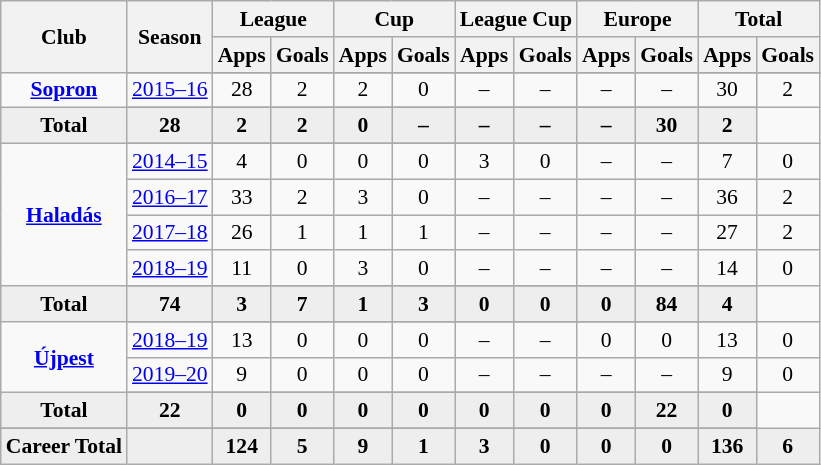<table class="wikitable" style="font-size:90%; text-align: center;">
<tr>
<th rowspan="2">Club</th>
<th rowspan="2">Season</th>
<th colspan="2">League</th>
<th colspan="2">Cup</th>
<th colspan="2">League Cup</th>
<th colspan="2">Europe</th>
<th colspan="2">Total</th>
</tr>
<tr>
<th>Apps</th>
<th>Goals</th>
<th>Apps</th>
<th>Goals</th>
<th>Apps</th>
<th>Goals</th>
<th>Apps</th>
<th>Goals</th>
<th>Apps</th>
<th>Goals</th>
</tr>
<tr ||-||-||-|->
<td rowspan="3" valign="center"><strong><a href='#'>Sopron</a></strong></td>
</tr>
<tr>
<td><a href='#'>2015–16</a></td>
<td>28</td>
<td>2</td>
<td>2</td>
<td>0</td>
<td>–</td>
<td>–</td>
<td>–</td>
<td>–</td>
<td>30</td>
<td>2</td>
</tr>
<tr>
</tr>
<tr style="font-weight:bold; background-color:#eeeeee;">
<td>Total</td>
<td>28</td>
<td>2</td>
<td>2</td>
<td>0</td>
<td>–</td>
<td>–</td>
<td>–</td>
<td>–</td>
<td>30</td>
<td>2</td>
</tr>
<tr>
<td rowspan="6" valign="center"><strong><a href='#'>Haladás</a></strong></td>
</tr>
<tr>
<td><a href='#'>2014–15</a></td>
<td>4</td>
<td>0</td>
<td>0</td>
<td>0</td>
<td>3</td>
<td>0</td>
<td>–</td>
<td>–</td>
<td>7</td>
<td>0</td>
</tr>
<tr>
<td><a href='#'>2016–17</a></td>
<td>33</td>
<td>2</td>
<td>3</td>
<td>0</td>
<td>–</td>
<td>–</td>
<td>–</td>
<td>–</td>
<td>36</td>
<td>2</td>
</tr>
<tr>
<td><a href='#'>2017–18</a></td>
<td>26</td>
<td>1</td>
<td>1</td>
<td>1</td>
<td>–</td>
<td>–</td>
<td>–</td>
<td>–</td>
<td>27</td>
<td>2</td>
</tr>
<tr>
<td><a href='#'>2018–19</a></td>
<td>11</td>
<td>0</td>
<td>3</td>
<td>0</td>
<td>–</td>
<td>–</td>
<td>–</td>
<td>–</td>
<td>14</td>
<td>0</td>
</tr>
<tr>
</tr>
<tr style="font-weight:bold; background-color:#eeeeee;">
<td>Total</td>
<td>74</td>
<td>3</td>
<td>7</td>
<td>1</td>
<td>3</td>
<td>0</td>
<td>0</td>
<td>0</td>
<td>84</td>
<td>4</td>
</tr>
<tr>
<td rowspan="4" valign="center"><strong><a href='#'>Újpest</a></strong></td>
</tr>
<tr>
<td><a href='#'>2018–19</a></td>
<td>13</td>
<td>0</td>
<td>0</td>
<td>0</td>
<td>–</td>
<td>–</td>
<td>0</td>
<td>0</td>
<td>13</td>
<td>0</td>
</tr>
<tr>
<td><a href='#'>2019–20</a></td>
<td>9</td>
<td>0</td>
<td>0</td>
<td>0</td>
<td>–</td>
<td>–</td>
<td>–</td>
<td>–</td>
<td>9</td>
<td>0</td>
</tr>
<tr>
</tr>
<tr style="font-weight:bold; background-color:#eeeeee;">
<td>Total</td>
<td>22</td>
<td>0</td>
<td>0</td>
<td>0</td>
<td>0</td>
<td>0</td>
<td>0</td>
<td>0</td>
<td>22</td>
<td>0</td>
</tr>
<tr>
</tr>
<tr style="font-weight:bold; background-color:#eeeeee;">
<td rowspan="2" valign="top"><strong>Career Total</strong></td>
<td></td>
<td><strong>124</strong></td>
<td><strong>5</strong></td>
<td><strong>9</strong></td>
<td><strong>1</strong></td>
<td><strong>3</strong></td>
<td><strong>0</strong></td>
<td><strong>0</strong></td>
<td><strong>0</strong></td>
<td><strong>136</strong></td>
<td><strong>6</strong></td>
</tr>
</table>
